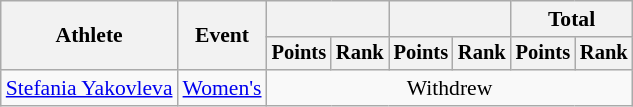<table class="wikitable" style="font-size:90%">
<tr>
<th rowspan="2">Athlete</th>
<th rowspan="2">Event</th>
<th colspan="2"></th>
<th colspan="2"></th>
<th colspan="2">Total</th>
</tr>
<tr style="font-size:95%">
<th>Points</th>
<th>Rank</th>
<th>Points</th>
<th>Rank</th>
<th>Points</th>
<th>Rank</th>
</tr>
<tr align=center>
<td align=left><a href='#'>Stefania Yakovleva</a></td>
<td align=left><a href='#'>Women's</a></td>
<td colspan=6>Withdrew</td>
</tr>
</table>
